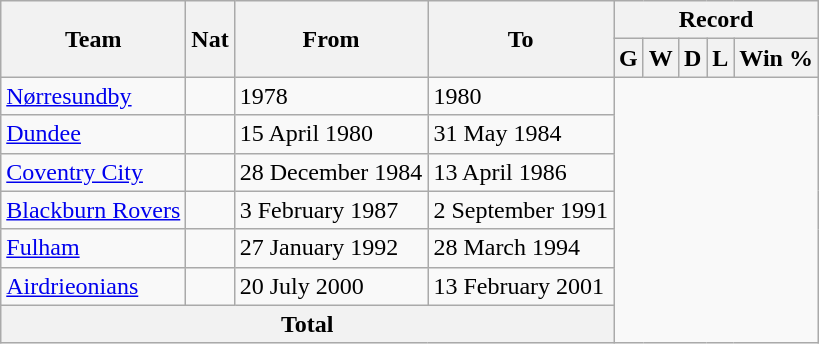<table class="wikitable" style="text-align: center">
<tr>
<th rowspan="2">Team</th>
<th rowspan="2">Nat</th>
<th rowspan="2">From</th>
<th rowspan="2">To</th>
<th colspan="5">Record</th>
</tr>
<tr>
<th>G</th>
<th>W</th>
<th>D</th>
<th>L</th>
<th>Win %</th>
</tr>
<tr>
<td align=left><a href='#'>Nørresundby</a></td>
<td></td>
<td align=left>1978</td>
<td align=left>1980<br></td>
</tr>
<tr>
<td align=left><a href='#'>Dundee</a></td>
<td></td>
<td align=left>15 April 1980</td>
<td align=left>31 May 1984<br></td>
</tr>
<tr>
<td align=left><a href='#'>Coventry City</a></td>
<td></td>
<td align=left>28 December 1984</td>
<td align=left>13 April 1986<br></td>
</tr>
<tr>
<td align=left><a href='#'>Blackburn Rovers</a></td>
<td></td>
<td align=left>3 February 1987</td>
<td align=left>2 September 1991<br></td>
</tr>
<tr>
<td align=left><a href='#'>Fulham</a></td>
<td></td>
<td align=left>27 January 1992</td>
<td align=left>28 March 1994<br></td>
</tr>
<tr>
<td align=left><a href='#'>Airdrieonians</a></td>
<td></td>
<td align=left>20 July 2000</td>
<td align=left>13 February 2001<br></td>
</tr>
<tr>
<th colspan=4>Total<br></th>
</tr>
</table>
